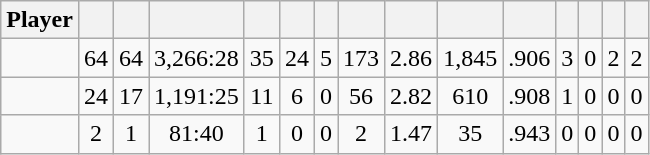<table class="wikitable sortable" style="text-align:center;">
<tr>
<th>Player</th>
<th></th>
<th></th>
<th></th>
<th></th>
<th></th>
<th></th>
<th></th>
<th></th>
<th></th>
<th></th>
<th></th>
<th></th>
<th></th>
<th></th>
</tr>
<tr>
<td></td>
<td>64</td>
<td>64</td>
<td>3,266:28</td>
<td>35</td>
<td>24</td>
<td>5</td>
<td>173</td>
<td>2.86</td>
<td>1,845</td>
<td>.906</td>
<td>3</td>
<td>0</td>
<td>2</td>
<td>2</td>
</tr>
<tr>
<td></td>
<td>24</td>
<td>17</td>
<td>1,191:25</td>
<td>11</td>
<td>6</td>
<td>0</td>
<td>56</td>
<td>2.82</td>
<td>610</td>
<td>.908</td>
<td>1</td>
<td>0</td>
<td>0</td>
<td>0</td>
</tr>
<tr>
<td></td>
<td>2</td>
<td>1</td>
<td>81:40</td>
<td>1</td>
<td>0</td>
<td>0</td>
<td>2</td>
<td>1.47</td>
<td>35</td>
<td>.943</td>
<td>0</td>
<td>0</td>
<td>0</td>
<td>0</td>
</tr>
</table>
